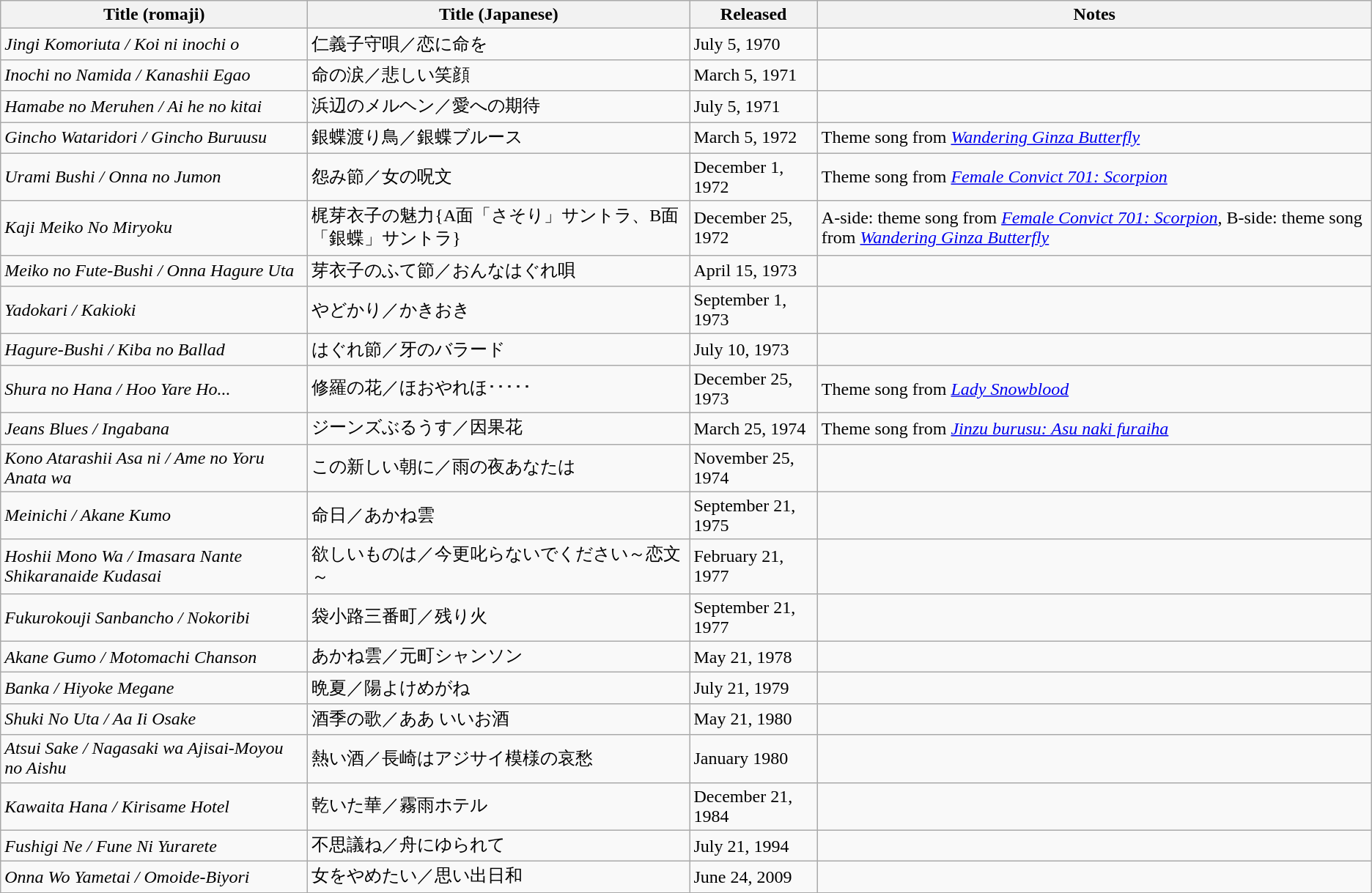<table class=wikitable>
<tr>
<th>Title (romaji)</th>
<th>Title (Japanese)</th>
<th>Released</th>
<th>Notes</th>
</tr>
<tr>
<td><em>Jingi Komoriuta / Koi ni inochi o</em></td>
<td>仁義子守唄／恋に命を</td>
<td>July 5, 1970</td>
<td></td>
</tr>
<tr>
<td><em>Inochi no Namida / Kanashii Egao</em></td>
<td>命の涙／悲しい笑顔</td>
<td>March 5, 1971</td>
<td></td>
</tr>
<tr>
<td><em>Hamabe no Meruhen / Ai he no kitai</em></td>
<td>浜辺のメルヘン／愛への期待</td>
<td>July 5, 1971</td>
<td></td>
</tr>
<tr>
<td><em>Gincho Wataridori / Gincho Buruusu</em></td>
<td>銀蝶渡り鳥／銀蝶ブルース</td>
<td>March 5, 1972</td>
<td>Theme song from <em><a href='#'>Wandering Ginza Butterfly</a></em></td>
</tr>
<tr>
<td><em>Urami Bushi / Onna no Jumon</em></td>
<td>怨み節／女の呪文</td>
<td>December 1, 1972</td>
<td>Theme song from <em><a href='#'>Female Convict 701: Scorpion</a></em></td>
</tr>
<tr>
<td><em>Kaji Meiko No Miryoku</em></td>
<td>梶芽衣子の魅力{A面「さそり」サントラ、B面「銀蝶」サントラ}</td>
<td>December 25, 1972</td>
<td>A-side: theme song from <em><a href='#'>Female Convict 701: Scorpion</a></em>, B-side: theme song from <em><a href='#'>Wandering Ginza Butterfly</a></em></td>
</tr>
<tr>
<td><em>Meiko no Fute-Bushi / Onna Hagure Uta</em></td>
<td>芽衣子のふて節／おんなはぐれ唄</td>
<td>April 15, 1973</td>
<td></td>
</tr>
<tr>
<td><em>Yadokari / Kakioki</em></td>
<td>やどかり／かきおき</td>
<td>September 1, 1973</td>
<td></td>
</tr>
<tr>
<td><em>Hagure-Bushi / Kiba no Ballad</em></td>
<td>はぐれ節／牙のバラード</td>
<td>July 10, 1973</td>
<td></td>
</tr>
<tr>
<td><em>Shura no Hana / Hoo Yare Ho...</em></td>
<td>修羅の花／ほおやれほ･････</td>
<td>December 25, 1973</td>
<td>Theme song from <em><a href='#'>Lady Snowblood</a></em></td>
</tr>
<tr>
<td><em>Jeans Blues / Ingabana</em></td>
<td>ジーンズぶるうす／因果花</td>
<td>March 25, 1974</td>
<td>Theme song from <em><a href='#'>Jinzu burusu: Asu naki furaiha</a></em></td>
</tr>
<tr>
<td><em>Kono Atarashii Asa ni / Ame no Yoru Anata wa</em></td>
<td>この新しい朝に／雨の夜あなたは</td>
<td>November 25, 1974</td>
<td></td>
</tr>
<tr>
<td><em>Meinichi / Akane Kumo</em></td>
<td>命日／あかね雲</td>
<td>September 21, 1975</td>
<td></td>
</tr>
<tr>
<td><em>Hoshii Mono Wa / Imasara Nante Shikaranaide Kudasai</em></td>
<td>欲しいものは／今更叱らないでください～恋文～</td>
<td>February 21, 1977</td>
<td></td>
</tr>
<tr>
<td><em>Fukurokouji Sanbancho / Nokoribi</em></td>
<td>袋小路三番町／残り火</td>
<td>September 21, 1977</td>
<td></td>
</tr>
<tr>
<td><em>Akane Gumo / Motomachi Chanson</em></td>
<td>あかね雲／元町シャンソン</td>
<td>May 21, 1978</td>
<td></td>
</tr>
<tr>
<td><em>Banka / Hiyoke Megane</em></td>
<td>晩夏／陽よけめがね</td>
<td>July 21, 1979</td>
<td></td>
</tr>
<tr>
<td><em>Shuki No Uta / Aa Ii Osake</em></td>
<td>酒季の歌／ああ いいお酒</td>
<td>May 21, 1980</td>
<td></td>
</tr>
<tr>
<td><em>Atsui Sake / Nagasaki wa Ajisai-Moyou no Aishu</em></td>
<td>熱い酒／長崎はアジサイ模様の哀愁</td>
<td>January 1980</td>
<td></td>
</tr>
<tr>
<td><em>Kawaita Hana / Kirisame Hotel</em></td>
<td>乾いた華／霧雨ホテル</td>
<td>December 21, 1984</td>
<td></td>
</tr>
<tr>
<td><em>Fushigi Ne / Fune Ni Yurarete</em></td>
<td>不思議ね／舟にゆられて</td>
<td>July 21, 1994</td>
<td></td>
</tr>
<tr>
<td><em>Onna Wo Yametai / Omoide-Biyori</em></td>
<td>女をやめたい／思い出日和</td>
<td>June 24, 2009</td>
<td></td>
</tr>
</table>
